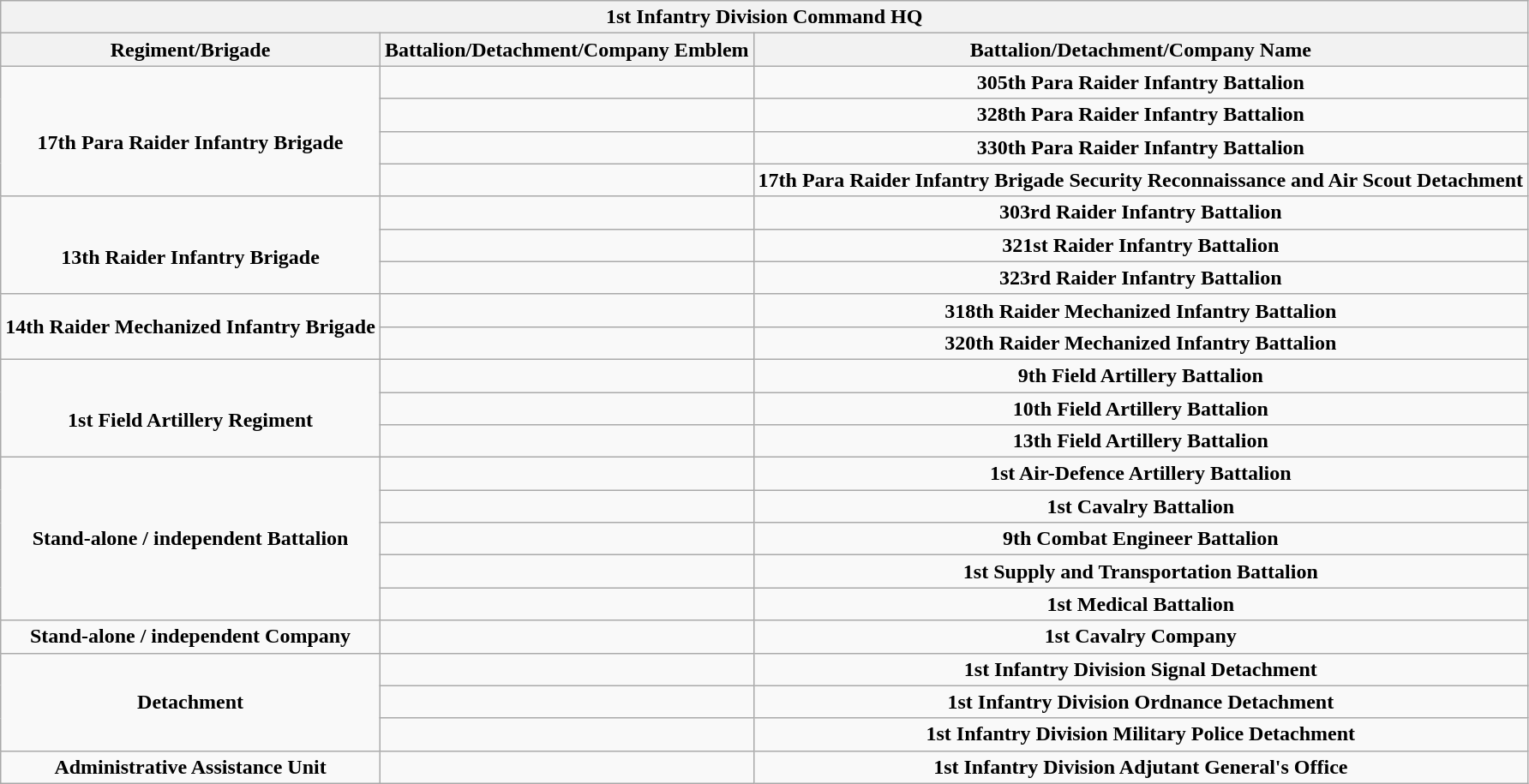<table class="wikitable">
<tr>
<th colspan="3"><strong>1st Infantry Division</strong> Command HQ</th>
</tr>
<tr>
<th>Regiment/Brigade</th>
<th>Battalion/Detachment/Company Emblem</th>
<th>Battalion/Detachment/Company Name</th>
</tr>
<tr>
<td rowspan="4" align="center"> <br><strong>17th Para Raider Infantry Brigade</strong></td>
<td align="center"></td>
<td align="center"><strong>305th Para Raider Infantry Battalion</strong></td>
</tr>
<tr>
<td align="center"></td>
<td align="center"><strong>328th Para Raider Infantry Battalion</strong></td>
</tr>
<tr>
<td align="center"></td>
<td align="center"><strong>330th Para Raider Infantry Battalion</strong></td>
</tr>
<tr>
<td align="center"></td>
<td align="center"><strong>17th Para Raider Infantry Brigade Security Reconnaissance and Air Scout Detachment</strong></td>
</tr>
<tr>
<td rowspan="3" align="center"> <br><strong>13th Raider Infantry Brigade</strong></td>
<td align="center"></td>
<td align="center"><strong>303rd Raider Infantry Battalion</strong></td>
</tr>
<tr>
<td align="center"></td>
<td align="center"><strong>321st Raider Infantry Battalion</strong></td>
</tr>
<tr>
<td align="center"></td>
<td align="center"><strong>323rd Raider Infantry Battalion</strong></td>
</tr>
<tr>
<td rowspan="2" align="center"><strong>14th Raider Mechanized Infantry Brigade</strong></td>
<td align="center"></td>
<td align="center"><strong>318th Raider Mechanized Infantry Battalion</strong></td>
</tr>
<tr>
<td align="center"></td>
<td align="center"><strong>320th Raider Mechanized Infantry Battalion</strong></td>
</tr>
<tr>
<td rowspan="3" align="center"> <br><strong>1st Field Artillery Regiment</strong></td>
<td align="center"></td>
<td align="center"><strong>9th Field Artillery Battalion</strong></td>
</tr>
<tr>
<td align="center"></td>
<td align="center"><strong>10th Field Artillery Battalion</strong></td>
</tr>
<tr>
<td align="center"></td>
<td align="center"><strong>13th Field Artillery Battalion</strong></td>
</tr>
<tr>
<td rowspan="5" align="center"><strong>Stand-alone / independent Battalion</strong></td>
<td align="center"></td>
<td align="center"><strong>1st Air-Defence Artillery Battalion</strong></td>
</tr>
<tr>
<td align="center"></td>
<td align="center"><strong>1st Cavalry Battalion</strong></td>
</tr>
<tr>
<td align="center"></td>
<td align="center"><strong>9th Combat Engineer Battalion</strong></td>
</tr>
<tr>
<td align="center"></td>
<td align="center"><strong>1st Supply and Transportation Battalion</strong></td>
</tr>
<tr>
<td align="center"></td>
<td align="center"><strong>1st Medical Battalion</strong></td>
</tr>
<tr>
<td align="center"><strong>Stand-alone / independent Company</strong></td>
<td align="center"></td>
<td align="center"><strong>1st Cavalry Company</strong></td>
</tr>
<tr>
<td rowspan="3" align="center"><strong>Detachment</strong></td>
<td align="center"></td>
<td align="center"><strong>1st Infantry Division Signal Detachment</strong></td>
</tr>
<tr>
<td align="center"></td>
<td align="center"><strong>1st Infantry Division Ordnance Detachment</strong></td>
</tr>
<tr>
<td align="center"></td>
<td align="center"><strong>1st Infantry Division Military Police Detachment</strong></td>
</tr>
<tr>
<td align="center"><strong>Administrative Assistance Unit</strong></td>
<td align="center"></td>
<td align="center"><strong>1st Infantry Division Adjutant General's Office</strong></td>
</tr>
</table>
